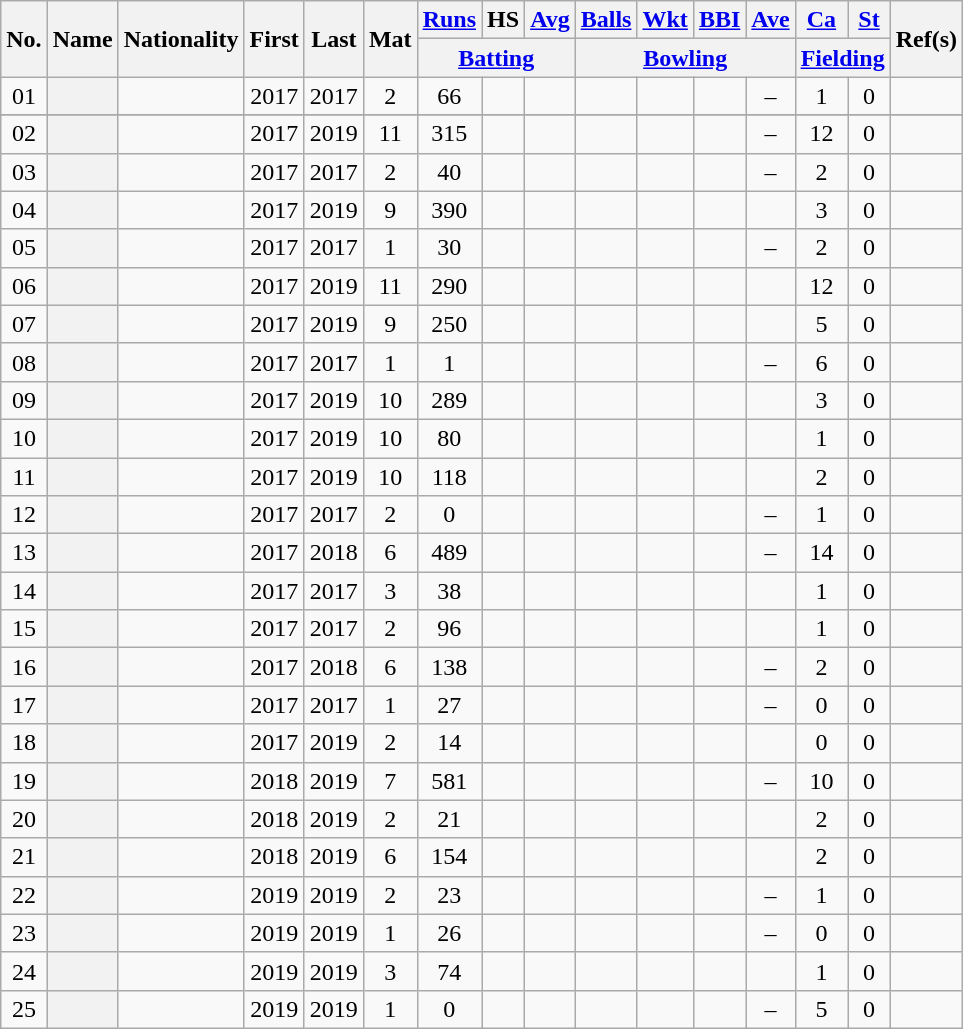<table class="wikitable sortable plainrowheaders">
<tr align="center">
<th scope="col" rowspan="2">No.</th>
<th scope="col" rowspan="2">Name</th>
<th scope="col" rowspan="2">Nationality</th>
<th scope="col" rowspan="2">First</th>
<th scope="col" rowspan="2">Last</th>
<th scope="col" rowspan="2">Mat</th>
<th scope="col"><a href='#'>Runs</a></th>
<th scope="col">HS</th>
<th scope="col"><a href='#'>Avg</a></th>
<th scope="col"><a href='#'>Balls</a></th>
<th scope="col"><a href='#'>Wkt</a></th>
<th scope="col"><a href='#'>BBI</a></th>
<th scope="col"><a href='#'>Ave</a></th>
<th scope="col"><a href='#'>Ca</a></th>
<th scope="col"><a href='#'>St</a></th>
<th scope="col" rowspan=2 class="unsortable">Ref(s)</th>
</tr>
<tr class="unsortable">
<th scope="col" colspan=3><a href='#'>Batting</a></th>
<th scope="col" colspan=4><a href='#'>Bowling</a></th>
<th scope="col" colspan=2><a href='#'>Fielding</a></th>
</tr>
<tr align="center">
<td><span>0</span>1</td>
<th scope="row"></th>
<td></td>
<td>2017</td>
<td>2017</td>
<td>2</td>
<td>66</td>
<td></td>
<td></td>
<td></td>
<td></td>
<td></td>
<td>–</td>
<td>1</td>
<td>0</td>
<td></td>
</tr>
<tr align="center">
</tr>
<tr align="center">
<td><span>0</span>2</td>
<th scope="row"> </th>
<td></td>
<td>2017</td>
<td>2019</td>
<td>11</td>
<td>315</td>
<td></td>
<td></td>
<td></td>
<td></td>
<td></td>
<td>–</td>
<td>12</td>
<td>0</td>
<td></td>
</tr>
<tr align="center">
<td><span>0</span>3</td>
<th scope="row"></th>
<td></td>
<td>2017</td>
<td>2017</td>
<td>2</td>
<td>40</td>
<td></td>
<td></td>
<td></td>
<td></td>
<td></td>
<td>–</td>
<td>2</td>
<td>0</td>
<td></td>
</tr>
<tr align="center">
<td><span>0</span>4</td>
<th scope="row"></th>
<td></td>
<td>2017</td>
<td>2019</td>
<td>9</td>
<td>390</td>
<td></td>
<td></td>
<td></td>
<td></td>
<td></td>
<td></td>
<td>3</td>
<td>0</td>
<td></td>
</tr>
<tr align="center">
<td><span>0</span>5</td>
<th scope="row"></th>
<td></td>
<td>2017</td>
<td>2017</td>
<td>1</td>
<td>30</td>
<td></td>
<td></td>
<td></td>
<td></td>
<td></td>
<td>–</td>
<td>2</td>
<td>0</td>
<td></td>
</tr>
<tr align="center">
<td><span>0</span>6</td>
<th scope="row"></th>
<td></td>
<td>2017</td>
<td>2019</td>
<td>11</td>
<td>290</td>
<td></td>
<td></td>
<td></td>
<td></td>
<td></td>
<td></td>
<td>12</td>
<td>0</td>
<td></td>
</tr>
<tr align="center">
<td><span>0</span>7</td>
<th scope="row"></th>
<td></td>
<td>2017</td>
<td>2019</td>
<td>9</td>
<td>250</td>
<td></td>
<td></td>
<td></td>
<td></td>
<td></td>
<td></td>
<td>5</td>
<td>0</td>
<td></td>
</tr>
<tr align="center">
<td><span>0</span>8</td>
<th scope="row"> </th>
<td></td>
<td>2017</td>
<td>2017</td>
<td>1</td>
<td>1</td>
<td></td>
<td></td>
<td></td>
<td></td>
<td></td>
<td>–</td>
<td>6</td>
<td>0</td>
<td></td>
</tr>
<tr align="center">
<td><span>0</span>9</td>
<th scope="row"></th>
<td></td>
<td>2017</td>
<td>2019</td>
<td>10</td>
<td>289</td>
<td></td>
<td></td>
<td></td>
<td></td>
<td></td>
<td></td>
<td>3</td>
<td>0</td>
<td></td>
</tr>
<tr align="center">
<td>10</td>
<th scope="row"></th>
<td></td>
<td>2017</td>
<td>2019</td>
<td>10</td>
<td>80</td>
<td></td>
<td></td>
<td></td>
<td></td>
<td></td>
<td></td>
<td>1</td>
<td>0</td>
<td></td>
</tr>
<tr align="center">
<td>11</td>
<th scope="row"></th>
<td></td>
<td>2017</td>
<td>2019</td>
<td>10</td>
<td>118</td>
<td></td>
<td></td>
<td></td>
<td></td>
<td></td>
<td></td>
<td>2</td>
<td>0</td>
<td></td>
</tr>
<tr align="center">
<td>12</td>
<th scope="row"> </th>
<td></td>
<td>2017</td>
<td>2017</td>
<td>2</td>
<td>0</td>
<td></td>
<td></td>
<td></td>
<td></td>
<td></td>
<td>–</td>
<td>1</td>
<td>0</td>
<td></td>
</tr>
<tr align="center">
<td>13</td>
<th scope="row"> </th>
<td></td>
<td>2017</td>
<td>2018</td>
<td>6</td>
<td>489</td>
<td></td>
<td></td>
<td></td>
<td></td>
<td></td>
<td>–</td>
<td>14</td>
<td>0</td>
<td></td>
</tr>
<tr align="center">
<td>14</td>
<th scope="row"></th>
<td></td>
<td>2017</td>
<td>2017</td>
<td>3</td>
<td>38</td>
<td></td>
<td></td>
<td></td>
<td></td>
<td></td>
<td></td>
<td>1</td>
<td>0</td>
<td></td>
</tr>
<tr align="center">
<td>15</td>
<th scope="row"></th>
<td></td>
<td>2017</td>
<td>2017</td>
<td>2</td>
<td>96</td>
<td></td>
<td></td>
<td></td>
<td></td>
<td></td>
<td></td>
<td>1</td>
<td>0</td>
<td></td>
</tr>
<tr align="center">
<td>16</td>
<th scope="row"></th>
<td></td>
<td>2017</td>
<td>2018</td>
<td>6</td>
<td>138</td>
<td></td>
<td></td>
<td></td>
<td></td>
<td></td>
<td>–</td>
<td>2</td>
<td>0</td>
<td></td>
</tr>
<tr align="center">
<td>17</td>
<th scope="row"></th>
<td></td>
<td>2017</td>
<td>2017</td>
<td>1</td>
<td>27</td>
<td></td>
<td></td>
<td></td>
<td></td>
<td></td>
<td>–</td>
<td>0</td>
<td>0</td>
<td></td>
</tr>
<tr align="center">
<td>18</td>
<th scope="row"></th>
<td></td>
<td>2017</td>
<td>2019</td>
<td>2</td>
<td>14</td>
<td></td>
<td></td>
<td></td>
<td></td>
<td></td>
<td></td>
<td>0</td>
<td>0</td>
<td></td>
</tr>
<tr align="center">
<td>19</td>
<th scope="row"></th>
<td></td>
<td>2018</td>
<td>2019</td>
<td>7</td>
<td>581</td>
<td></td>
<td></td>
<td></td>
<td></td>
<td></td>
<td>–</td>
<td>10</td>
<td>0</td>
<td></td>
</tr>
<tr align="center">
<td>20</td>
<th scope="row"></th>
<td></td>
<td>2018</td>
<td>2019</td>
<td>2</td>
<td>21</td>
<td></td>
<td></td>
<td></td>
<td></td>
<td></td>
<td></td>
<td>2</td>
<td>0</td>
<td></td>
</tr>
<tr align="center">
<td>21</td>
<th scope="row"></th>
<td></td>
<td>2018</td>
<td>2019</td>
<td>6</td>
<td>154</td>
<td></td>
<td></td>
<td></td>
<td></td>
<td></td>
<td></td>
<td>2</td>
<td>0</td>
<td></td>
</tr>
<tr align="center">
<td>22</td>
<th scope="row"> </th>
<td></td>
<td>2019</td>
<td>2019</td>
<td>2</td>
<td>23</td>
<td></td>
<td></td>
<td></td>
<td></td>
<td></td>
<td>–</td>
<td>1</td>
<td>0</td>
<td></td>
</tr>
<tr align="center">
<td>23</td>
<th scope="row"></th>
<td></td>
<td>2019</td>
<td>2019</td>
<td>1</td>
<td>26</td>
<td></td>
<td></td>
<td></td>
<td></td>
<td></td>
<td>–</td>
<td>0</td>
<td>0</td>
<td></td>
</tr>
<tr align="center">
<td>24</td>
<th scope="row"></th>
<td></td>
<td>2019</td>
<td>2019</td>
<td>3</td>
<td>74</td>
<td></td>
<td></td>
<td></td>
<td></td>
<td></td>
<td></td>
<td>1</td>
<td>0</td>
<td></td>
</tr>
<tr align="center">
<td>25</td>
<th scope="row"> </th>
<td></td>
<td>2019</td>
<td>2019</td>
<td>1</td>
<td>0</td>
<td></td>
<td></td>
<td></td>
<td></td>
<td></td>
<td>–</td>
<td>5</td>
<td>0</td>
<td></td>
</tr>
</table>
